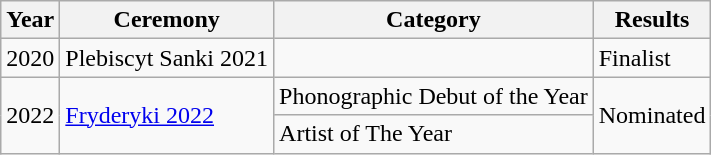<table class="wikitable">
<tr>
<th>Year</th>
<th>Ceremony</th>
<th>Category</th>
<th>Results</th>
</tr>
<tr>
<td>2020</td>
<td>Plebiscyt Sanki 2021</td>
<td></td>
<td>Finalist</td>
</tr>
<tr>
<td rowspan="2">2022</td>
<td rowspan="2"><a href='#'>Fryderyki 2022</a></td>
<td>Phonographic Debut of the Year</td>
<td rowspan="2">Nominated</td>
</tr>
<tr>
<td>Artist of The Year</td>
</tr>
</table>
